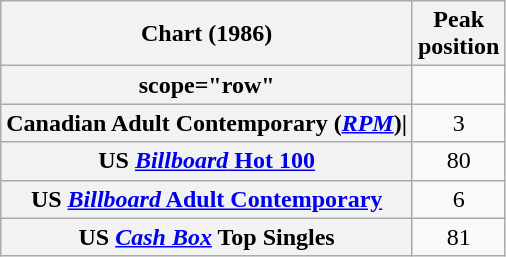<table class="wikitable sortable plainrowheaders" style="text-align:center;">
<tr>
<th scope="col">Chart (1986)</th>
<th scope="col">Peak<br>position</th>
</tr>
<tr>
<th>scope="row"</th>
</tr>
<tr>
<th scope="row">Canadian Adult Contemporary (<em><a href='#'>RPM</a></em>)|</th>
<td style="text-align:center;">3</td>
</tr>
<tr>
<th scope="row">US <a href='#'><em>Billboard</em> Hot 100</a></th>
<td style="text-align:center;">80</td>
</tr>
<tr>
<th scope="row">US <a href='#'><em>Billboard</em> Adult Contemporary</a></th>
<td style="text-align:center;">6</td>
</tr>
<tr>
<th scope="row">US <em><a href='#'>Cash Box</a></em> Top Singles</th>
<td style="text-align:center;">81</td>
</tr>
</table>
